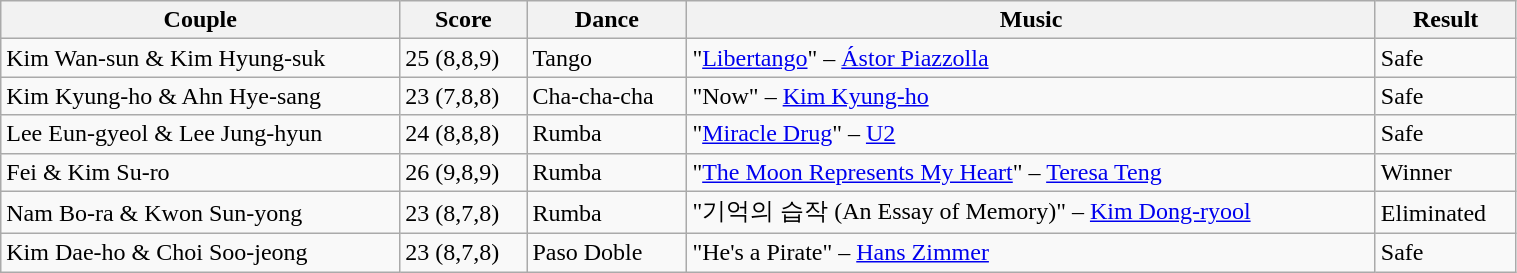<table class="wikitable" style="width:80%;">
<tr>
<th>Couple</th>
<th>Score</th>
<th>Dance</th>
<th>Music</th>
<th>Result</th>
</tr>
<tr>
<td>Kim Wan-sun & Kim Hyung-suk</td>
<td>25 (8,8,9)</td>
<td>Tango</td>
<td>"<a href='#'>Libertango</a>" – <a href='#'>Ástor Piazzolla</a></td>
<td>Safe</td>
</tr>
<tr>
<td>Kim Kyung-ho & Ahn Hye-sang</td>
<td>23 (7,8,8)</td>
<td>Cha-cha-cha</td>
<td>"Now" – <a href='#'>Kim Kyung-ho</a></td>
<td>Safe</td>
</tr>
<tr>
<td>Lee Eun-gyeol & Lee Jung-hyun</td>
<td>24 (8,8,8)</td>
<td>Rumba</td>
<td>"<a href='#'>Miracle Drug</a>" – <a href='#'>U2</a></td>
<td>Safe</td>
</tr>
<tr>
<td>Fei & Kim Su-ro</td>
<td>26 (9,8,9)</td>
<td>Rumba</td>
<td>"<a href='#'>The Moon Represents My Heart</a>" – <a href='#'>Teresa Teng</a></td>
<td>Winner</td>
</tr>
<tr>
<td>Nam Bo-ra & Kwon Sun-yong</td>
<td>23 (8,7,8)</td>
<td>Rumba</td>
<td>"기억의 습작 (An Essay of Memory)" – <a href='#'>Kim Dong-ryool</a></td>
<td>Eliminated</td>
</tr>
<tr>
<td>Kim Dae-ho & Choi Soo-jeong</td>
<td>23 (8,7,8)</td>
<td>Paso Doble</td>
<td>"He's a Pirate" – <a href='#'>Hans Zimmer</a></td>
<td>Safe</td>
</tr>
</table>
